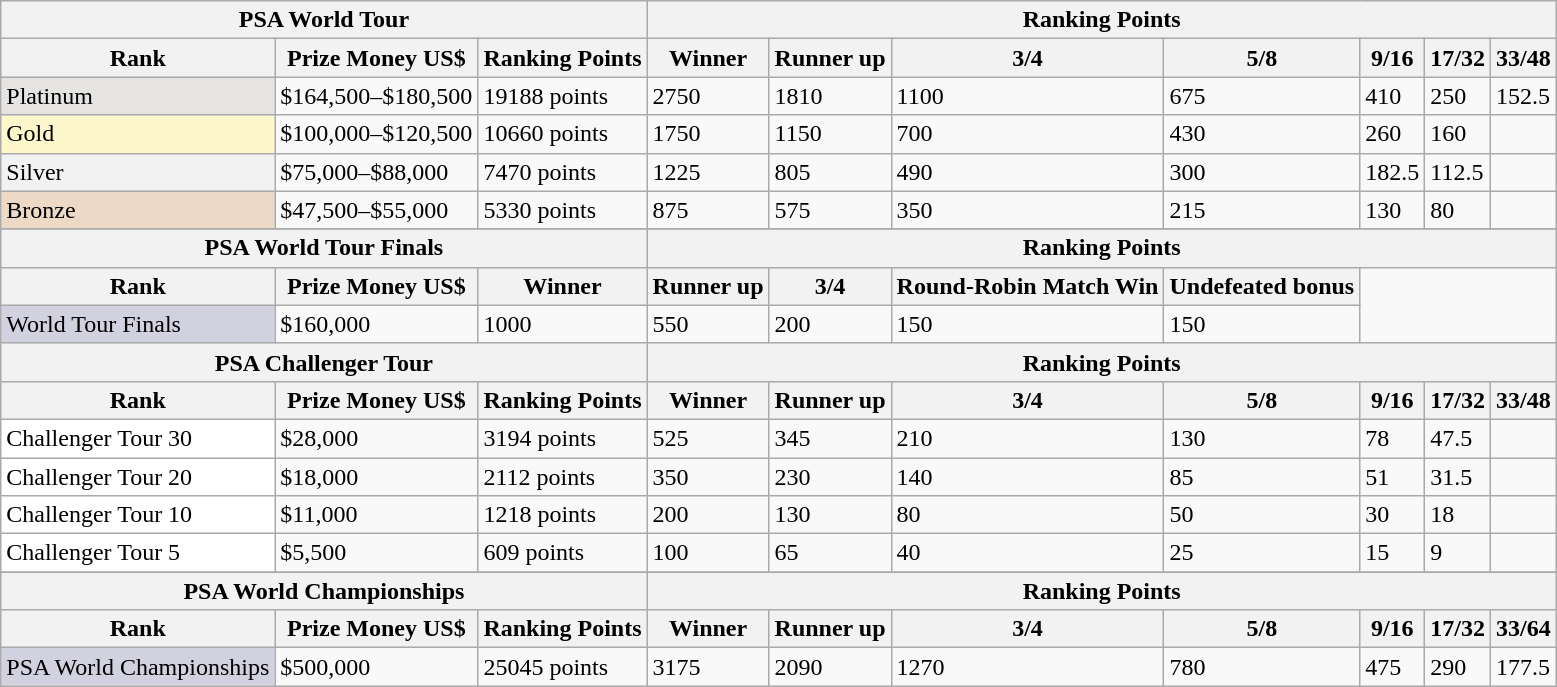<table class="wikitable">
<tr>
<th colspan=3>PSA World Tour</th>
<th colspan=7>Ranking Points</th>
</tr>
<tr>
<th>Rank</th>
<th>Prize Money US$</th>
<th>Ranking Points</th>
<th>Winner</th>
<th>Runner up</th>
<th>3/4</th>
<th>5/8</th>
<th>9/16</th>
<th>17/32</th>
<th>33/48</th>
</tr>
<tr>
<td style="background:#E5E4E2;">Platinum</td>
<td>$164,500–$180,500</td>
<td>19188 points</td>
<td>2750</td>
<td>1810</td>
<td>1100</td>
<td>675</td>
<td>410</td>
<td>250</td>
<td>152.5</td>
</tr>
<tr>
<td style="background:#fff7cc;">Gold</td>
<td>$100,000–$120,500</td>
<td>10660 points</td>
<td>1750</td>
<td>1150</td>
<td>700</td>
<td>430</td>
<td>260</td>
<td>160</td>
<td></td>
</tr>
<tr>
<td style="background:#f2f2f2;">Silver</td>
<td>$75,000–$88,000</td>
<td>7470 points</td>
<td>1225</td>
<td>805</td>
<td>490</td>
<td>300</td>
<td>182.5</td>
<td>112.5</td>
<td></td>
</tr>
<tr>
<td style="background:#ecd9c6;">Bronze</td>
<td>$47,500–$55,000</td>
<td>5330 points</td>
<td>875</td>
<td>575</td>
<td>350</td>
<td>215</td>
<td>130</td>
<td>80</td>
<td></td>
</tr>
<tr>
</tr>
<tr bgcolor="#d1e4fd">
<th colspan=3>PSA World Tour Finals</th>
<th colspan=7>Ranking Points</th>
</tr>
<tr>
<th>Rank</th>
<th>Prize Money US$</th>
<th>Winner</th>
<th>Runner up</th>
<th>3/4</th>
<th>Round-Robin Match Win</th>
<th>Undefeated bonus</th>
</tr>
<tr>
<td style="background:#d1d1e0;">World Tour Finals</td>
<td>$160,000</td>
<td>1000</td>
<td>550</td>
<td>200</td>
<td>150</td>
<td>150</td>
</tr>
<tr bgcolor="#d1e4fd">
<th colspan=3>PSA Challenger Tour</th>
<th colspan=7>Ranking Points</th>
</tr>
<tr>
<th>Rank</th>
<th>Prize Money US$</th>
<th>Ranking Points</th>
<th>Winner</th>
<th>Runner up</th>
<th>3/4</th>
<th>5/8</th>
<th>9/16</th>
<th>17/32</th>
<th>33/48</th>
</tr>
<tr>
<td style="background:#fff;">Challenger Tour 30</td>
<td>$28,000</td>
<td>3194 points</td>
<td>525</td>
<td>345</td>
<td>210</td>
<td>130</td>
<td>78</td>
<td>47.5</td>
<td></td>
</tr>
<tr>
<td style="background:#fff;">Challenger Tour 20</td>
<td>$18,000</td>
<td>2112 points</td>
<td>350</td>
<td>230</td>
<td>140</td>
<td>85</td>
<td>51</td>
<td>31.5</td>
<td></td>
</tr>
<tr>
<td style="background:#fff;">Challenger Tour 10</td>
<td>$11,000</td>
<td>1218 points</td>
<td>200</td>
<td>130</td>
<td>80</td>
<td>50</td>
<td>30</td>
<td>18</td>
<td></td>
</tr>
<tr>
<td style="background:#fff;">Challenger Tour 5</td>
<td>$5,500</td>
<td>609 points</td>
<td>100</td>
<td>65</td>
<td>40</td>
<td>25</td>
<td>15</td>
<td>9</td>
<td></td>
</tr>
<tr>
</tr>
<tr bgcolor="#d1e4fd">
<th colspan=3>PSA World Championships</th>
<th colspan=7>Ranking Points</th>
</tr>
<tr>
<th>Rank</th>
<th>Prize Money US$</th>
<th>Ranking Points</th>
<th>Winner</th>
<th>Runner up</th>
<th>3/4</th>
<th>5/8</th>
<th>9/16</th>
<th>17/32</th>
<th>33/64</th>
</tr>
<tr>
<td style="background:#d1d1e0;">PSA World Championships</td>
<td>$500,000</td>
<td>25045 points</td>
<td>3175</td>
<td>2090</td>
<td>1270</td>
<td>780</td>
<td>475</td>
<td>290</td>
<td>177.5</td>
</tr>
</table>
